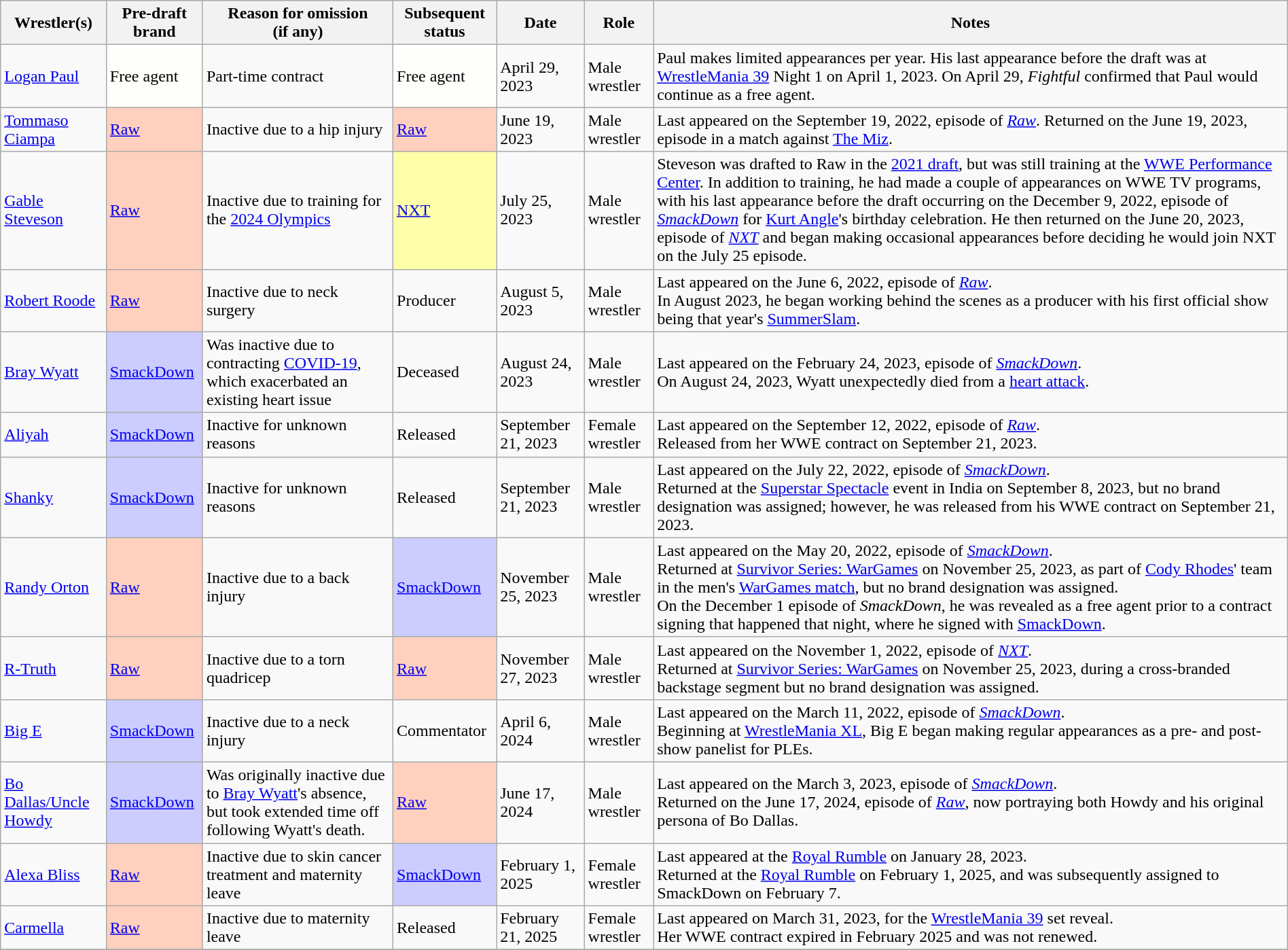<table class="wikitable sortable" style="width:100%">
<tr>
<th>Wrestler(s)</th>
<th>Pre-draft brand</th>
<th>Reason for omission<br>(if any)</th>
<th>Subsequent status</th>
<th>Date</th>
<th>Role</th>
<th>Notes</th>
</tr>
<tr>
<td><a href='#'>Logan Paul</a></td>
<td style="background:#FEFEFA">Free agent</td>
<td>Part-time contract</td>
<td style="background:#FEFEFA">Free agent</td>
<td>April 29, 2023</td>
<td>Male wrestler</td>
<td>Paul makes limited appearances per year. His last appearance before the draft was at <a href='#'>WrestleMania 39</a> Night 1 on April 1, 2023. On April 29, <em>Fightful</em> confirmed that Paul would continue as a free agent.</td>
</tr>
<tr>
<td><a href='#'>Tommaso Ciampa</a></td>
<td style="background:#ffd0bd"><a href='#'>Raw</a></td>
<td>Inactive due to a hip injury</td>
<td style="background:#ffd0bd"><a href='#'>Raw</a></td>
<td>June 19, 2023</td>
<td>Male wrestler</td>
<td>Last appeared on the September 19, 2022, episode of <em><a href='#'>Raw</a></em>. Returned on the June 19, 2023, episode in a match against <a href='#'>The Miz</a>.</td>
</tr>
<tr>
<td><a href='#'>Gable Steveson</a></td>
<td style="background:#ffd0bd"><a href='#'>Raw</a></td>
<td>Inactive due to training for the <a href='#'>2024 Olympics</a></td>
<td style="background:#ffa"><a href='#'>NXT</a></td>
<td>July 25, 2023</td>
<td>Male wrestler</td>
<td>Steveson was drafted to Raw in the <a href='#'>2021 draft</a>, but was still training at the <a href='#'>WWE Performance Center</a>. In addition to training, he had made a couple of appearances on WWE TV programs, with his last appearance before the draft occurring on the December 9, 2022, episode of <em><a href='#'>SmackDown</a></em> for <a href='#'>Kurt Angle</a>'s birthday celebration. He then returned on the June 20, 2023, episode of <em><a href='#'>NXT</a></em> and began making occasional appearances before deciding he would join NXT on the July 25 episode.</td>
</tr>
<tr>
<td><a href='#'>Robert Roode</a></td>
<td style="background:#ffd0bd"><a href='#'>Raw</a></td>
<td>Inactive due to neck surgery</td>
<td>Producer</td>
<td>August 5, 2023</td>
<td>Male wrestler</td>
<td>Last appeared on the June 6, 2022, episode of <em><a href='#'>Raw</a></em>.<br>In August 2023, he began working behind the scenes as a producer with his first official show being that year's <a href='#'>SummerSlam</a>.</td>
</tr>
<tr>
<td><a href='#'>Bray Wyatt</a></td>
<td style="background:#ccf;"><a href='#'>SmackDown</a></td>
<td>Was inactive due to contracting <a href='#'>COVID-19</a>, which exacerbated an existing heart issue</td>
<td>Deceased</td>
<td>August 24, 2023</td>
<td>Male wrestler</td>
<td>Last appeared on the February 24, 2023, episode of <em><a href='#'>SmackDown</a></em>.<br>On August 24, 2023, Wyatt unexpectedly died from a <a href='#'>heart attack</a>.</td>
</tr>
<tr>
<td><a href='#'>Aliyah</a></td>
<td style="background:#ccf;"><a href='#'>SmackDown</a></td>
<td>Inactive for unknown reasons</td>
<td>Released</td>
<td>September 21, 2023</td>
<td>Female wrestler</td>
<td>Last appeared on the September 12, 2022, episode of <em><a href='#'>Raw</a></em>.<br>Released from her WWE contract on September 21, 2023.</td>
</tr>
<tr>
<td><a href='#'>Shanky</a></td>
<td style="background:#ccf;"><a href='#'>SmackDown</a></td>
<td>Inactive for unknown reasons</td>
<td>Released</td>
<td>September 21, 2023</td>
<td>Male wrestler</td>
<td>Last appeared on the July 22, 2022, episode of <em><a href='#'>SmackDown</a></em>.<br>Returned at the <a href='#'>Superstar Spectacle</a> event in India on September 8, 2023, but no brand designation was assigned; however, he was released from his WWE contract on September 21, 2023.</td>
</tr>
<tr>
<td><a href='#'>Randy Orton</a></td>
<td style="background:#ffd0bd"><a href='#'>Raw</a></td>
<td>Inactive due to a back injury</td>
<td style="background:#ccf"><a href='#'>SmackDown</a></td>
<td>November 25, 2023</td>
<td>Male wrestler</td>
<td>Last appeared on the May 20, 2022, episode of <em><a href='#'>SmackDown</a></em>.<br>Returned at <a href='#'>Survivor Series: WarGames</a> on November 25, 2023, as part of <a href='#'>Cody Rhodes</a>' team in the men's <a href='#'>WarGames match</a>, but no brand designation was assigned.<br> On the December 1 episode of <em>SmackDown</em>, he was revealed as a free agent prior to a contract signing that happened that night, where he signed with <a href='#'>SmackDown</a>.</td>
</tr>
<tr>
<td><a href='#'>R-Truth</a></td>
<td style="background:#ffd0bd"><a href='#'>Raw</a></td>
<td>Inactive due to a torn quadricep</td>
<td style="background:#ffd0bd"><a href='#'>Raw</a></td>
<td>November 27, 2023</td>
<td>Male wrestler</td>
<td>Last appeared on the November 1, 2022, episode of <em><a href='#'>NXT</a></em>.<br>Returned at <a href='#'>Survivor Series: WarGames</a> on November 25, 2023, during a cross-branded backstage segment but no brand designation was assigned.<br></td>
</tr>
<tr>
<td><a href='#'>Big E</a></td>
<td style="background:#ccf;"><a href='#'>SmackDown</a></td>
<td>Inactive due to a neck injury</td>
<td>Commentator</td>
<td>April 6, 2024</td>
<td>Male wrestler</td>
<td>Last appeared on the March 11, 2022, episode of <em><a href='#'>SmackDown</a></em>.<br>Beginning at <a href='#'>WrestleMania XL</a>, Big E began making regular appearances as a pre- and post-show panelist for PLEs.</td>
</tr>
<tr>
<td><a href='#'>Bo Dallas/Uncle Howdy</a></td>
<td style="background:#ccf;"><a href='#'>SmackDown</a></td>
<td>Was originally inactive due to <a href='#'>Bray Wyatt</a>'s absence, but took extended time off following Wyatt's death.</td>
<td style="background:#ffd0bd"><a href='#'>Raw</a></td>
<td>June 17, 2024</td>
<td>Male wrestler</td>
<td>Last appeared on the March 3, 2023, episode of <em><a href='#'>SmackDown</a></em>.<br>Returned on the June 17, 2024, episode of <em><a href='#'>Raw</a></em>, now portraying both Howdy and his original persona of Bo Dallas.</td>
</tr>
<tr>
<td><a href='#'>Alexa Bliss</a></td>
<td style="background:#ffd0bd"><a href='#'>Raw</a></td>
<td>Inactive due to skin cancer treatment and maternity leave</td>
<td style="background:#ccf;"><a href='#'>SmackDown</a></td>
<td>February 1, 2025</td>
<td>Female wrestler</td>
<td>Last appeared at the <a href='#'>Royal Rumble</a> on January 28, 2023.<br>Returned at the <a href='#'>Royal Rumble</a> on February 1, 2025, and was subsequently assigned to SmackDown on February 7.</td>
</tr>
<tr>
<td><a href='#'>Carmella</a></td>
<td style="background:#ffd0bd"><a href='#'>Raw</a></td>
<td>Inactive due to maternity leave</td>
<td>Released</td>
<td>February 21, 2025</td>
<td>Female wrestler</td>
<td>Last appeared on March 31, 2023, for the <a href='#'>WrestleMania 39</a> set reveal.<br>Her WWE contract expired in February 2025 and was not renewed.</td>
</tr>
<tr>
</tr>
</table>
